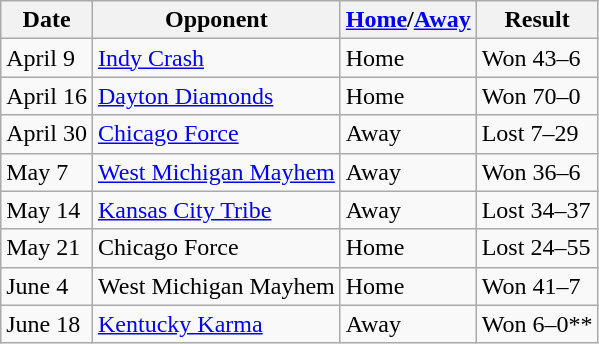<table class="wikitable">
<tr>
<th>Date</th>
<th>Opponent</th>
<th><a href='#'>Home</a>/<a href='#'>Away</a></th>
<th>Result</th>
</tr>
<tr>
<td>April 9</td>
<td><a href='#'>Indy Crash</a></td>
<td>Home</td>
<td>Won 43–6</td>
</tr>
<tr>
<td>April 16</td>
<td><a href='#'>Dayton Diamonds</a></td>
<td>Home</td>
<td>Won 70–0</td>
</tr>
<tr>
<td>April 30</td>
<td><a href='#'>Chicago Force</a></td>
<td>Away</td>
<td>Lost 7–29</td>
</tr>
<tr>
<td>May 7</td>
<td><a href='#'>West Michigan Mayhem</a></td>
<td>Away</td>
<td>Won 36–6</td>
</tr>
<tr>
<td>May 14</td>
<td><a href='#'>Kansas City Tribe</a></td>
<td>Away</td>
<td>Lost 34–37</td>
</tr>
<tr>
<td>May 21</td>
<td>Chicago Force</td>
<td>Home</td>
<td>Lost 24–55</td>
</tr>
<tr>
<td>June 4</td>
<td>West Michigan Mayhem</td>
<td>Home</td>
<td>Won 41–7</td>
</tr>
<tr>
<td>June 18</td>
<td><a href='#'>Kentucky Karma</a></td>
<td>Away</td>
<td>Won 6–0**</td>
</tr>
</table>
